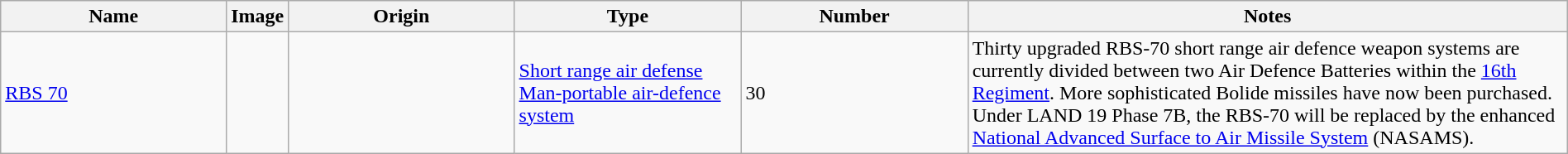<table class="wikitable" style="width:100%;">
<tr>
<th style="width:15%;">Name</th>
<th style="width:0%;">Image</th>
<th style="width:15%;">Origin</th>
<th style="width:15%;">Type</th>
<th style="width:15%;">Number</th>
<th style="width:40%;">Notes</th>
</tr>
<tr>
<td><a href='#'>RBS 70</a></td>
<td></td>
<td></td>
<td><a href='#'>Short range air defense</a><br><a href='#'>Man-portable air-defence system</a></td>
<td>30</td>
<td>Thirty upgraded RBS-70 short range air defence weapon systems are currently divided between two Air Defence Batteries within the <a href='#'>16th Regiment</a>. More sophisticated Bolide missiles have now been purchased. Under LAND 19 Phase 7B, the RBS-70 will be replaced by the enhanced <a href='#'>National Advanced Surface to Air Missile System</a> (NASAMS).</td>
</tr>
</table>
